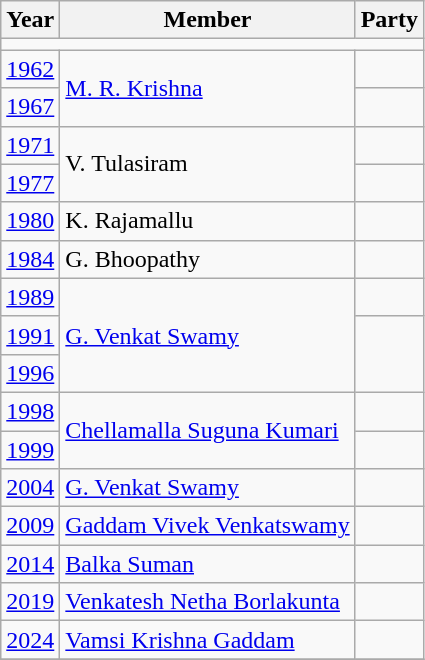<table class="wikitable">
<tr>
<th>Year</th>
<th>Member</th>
<th colspan="2">Party</th>
</tr>
<tr>
<td colspan="4"></td>
</tr>
<tr>
<td><a href='#'>1962</a></td>
<td rowspan="2"><a href='#'>M. R. Krishna</a></td>
<td></td>
</tr>
<tr>
<td><a href='#'>1967</a></td>
</tr>
<tr>
<td><a href='#'>1971</a></td>
<td rowspan="2">V. Tulasiram</td>
<td></td>
</tr>
<tr>
<td><a href='#'>1977</a></td>
<td></td>
</tr>
<tr>
<td><a href='#'>1980</a></td>
<td>K. Rajamallu</td>
<td></td>
</tr>
<tr>
<td><a href='#'>1984</a></td>
<td>G. Bhoopathy</td>
<td></td>
</tr>
<tr>
<td><a href='#'>1989</a></td>
<td rowspan="3"><a href='#'>G. Venkat Swamy</a></td>
<td></td>
</tr>
<tr>
<td><a href='#'>1991</a></td>
</tr>
<tr>
<td><a href='#'>1996</a></td>
</tr>
<tr>
<td><a href='#'>1998</a></td>
<td rowspan="2"><a href='#'>Chellamalla Suguna Kumari</a></td>
<td></td>
</tr>
<tr>
<td><a href='#'>1999</a></td>
</tr>
<tr>
<td><a href='#'>2004</a></td>
<td><a href='#'>G. Venkat Swamy</a></td>
<td></td>
</tr>
<tr>
<td><a href='#'>2009</a></td>
<td><a href='#'>Gaddam Vivek Venkatswamy</a></td>
</tr>
<tr>
<td><a href='#'>2014</a></td>
<td><a href='#'>Balka Suman</a></td>
<td></td>
</tr>
<tr>
<td><a href='#'>2019</a></td>
<td><a href='#'>Venkatesh Netha Borlakunta</a></td>
</tr>
<tr>
<td><a href='#'>2024</a></td>
<td><a href='#'>Vamsi Krishna Gaddam</a></td>
<td></td>
</tr>
<tr>
</tr>
</table>
